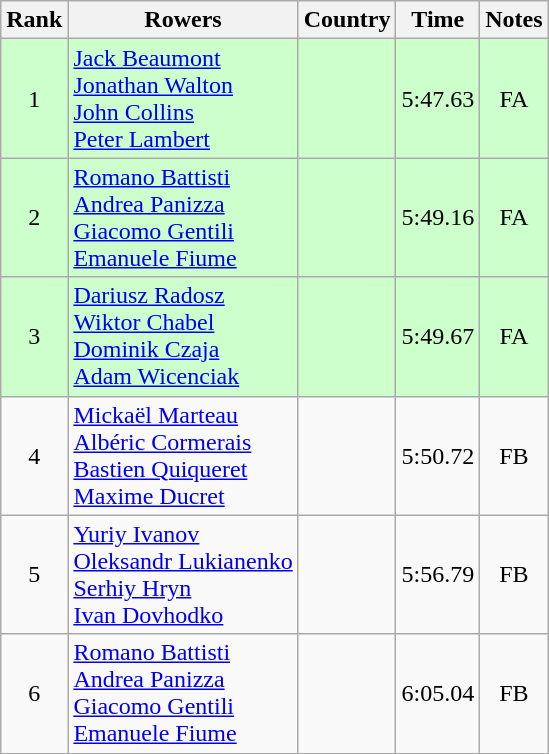<table class="wikitable" style="text-align:center">
<tr>
<th>Rank</th>
<th>Rowers</th>
<th>Country</th>
<th>Time</th>
<th>Notes</th>
</tr>
<tr bgcolor=ccffcc>
<td>1</td>
<td align="left"><a href='#'>Jack Beaumont</a><br><a href='#'>Jonathan Walton</a><br><a href='#'>John Collins</a><br><a href='#'>Peter Lambert</a></td>
<td align="left"></td>
<td>5:47.63</td>
<td>FA</td>
</tr>
<tr bgcolor=ccffcc>
<td>2</td>
<td align="left"><a href='#'>Romano Battisti</a><br><a href='#'>Andrea Panizza</a><br><a href='#'>Giacomo Gentili</a><br><a href='#'>Emanuele Fiume</a></td>
<td align="left"></td>
<td>5:49.16</td>
<td>FA</td>
</tr>
<tr bgcolor=ccffcc>
<td>3</td>
<td align="left"><a href='#'>Dariusz Radosz</a><br><a href='#'>Wiktor Chabel</a><br><a href='#'>Dominik Czaja</a><br><a href='#'>Adam Wicenciak</a></td>
<td align="left"></td>
<td>5:49.67</td>
<td>FA</td>
</tr>
<tr>
<td>4</td>
<td align="left"><a href='#'>Mickaël Marteau</a><br><a href='#'>Albéric Cormerais</a><br><a href='#'>Bastien Quiqueret</a><br><a href='#'>Maxime Ducret</a></td>
<td align="left"></td>
<td>5:50.72</td>
<td>FB</td>
</tr>
<tr>
<td>5</td>
<td align="left"><a href='#'>Yuriy Ivanov</a><br><a href='#'>Oleksandr Lukianenko</a><br><a href='#'>Serhiy Hryn</a><br><a href='#'>Ivan Dovhodko</a></td>
<td align="left"></td>
<td>5:56.79</td>
<td>FB</td>
</tr>
<tr>
<td>6</td>
<td align="left"><a href='#'>Romano Battisti</a><br><a href='#'>Andrea Panizza</a><br><a href='#'>Giacomo Gentili</a><br><a href='#'>Emanuele Fiume</a></td>
<td align="left"></td>
<td>6:05.04</td>
<td>FB</td>
</tr>
</table>
